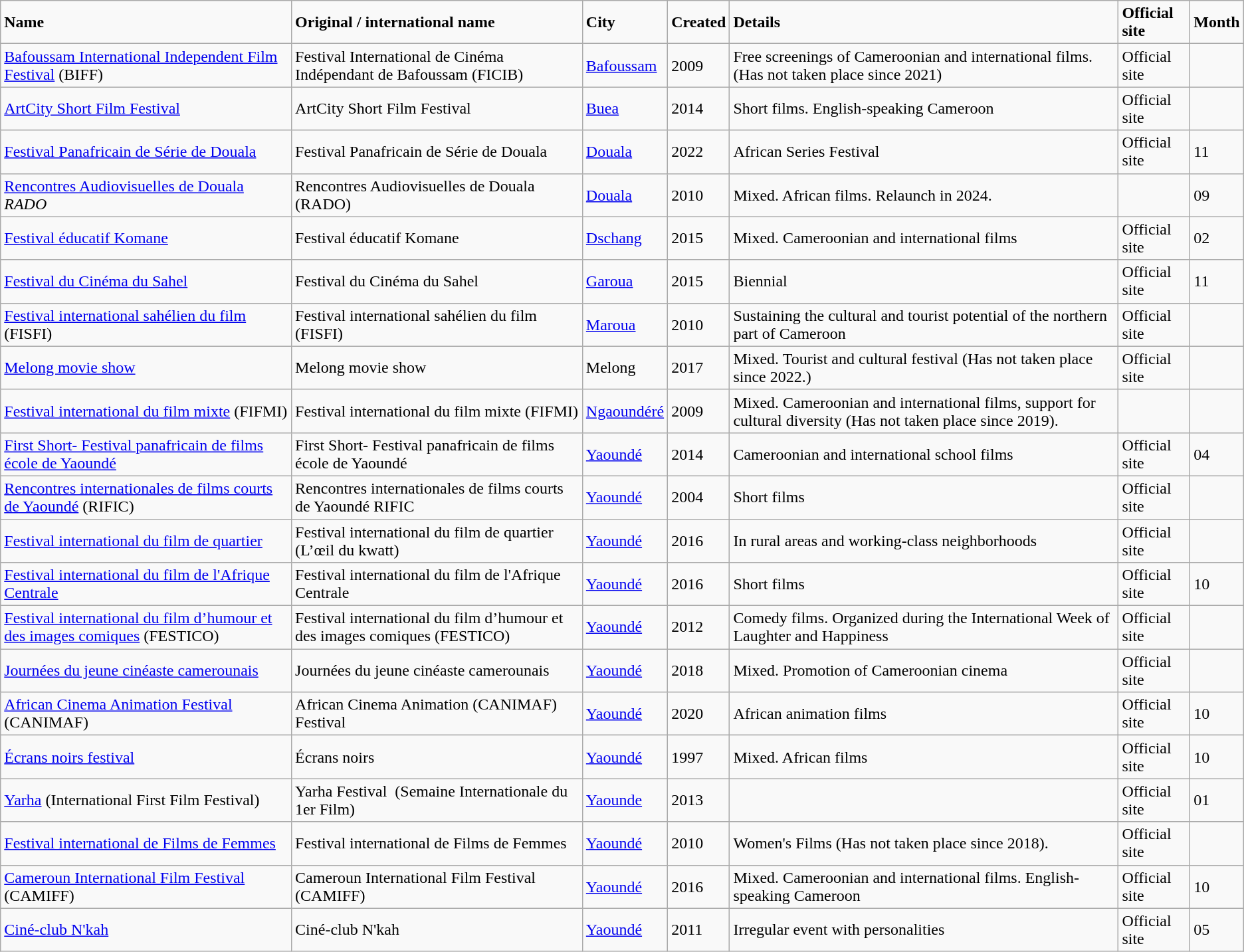<table class="wikitable">
<tr>
<td><strong>Name</strong></td>
<td><strong>Original / international name</strong></td>
<td><strong>City</strong></td>
<td><strong>Created</strong></td>
<td><strong>Details</strong></td>
<td><strong>Official site</strong></td>
<td><strong>Month</strong></td>
</tr>
<tr>
<td><a href='#'>Bafoussam International Independent Film Festival</a> (BIFF)</td>
<td>Festival International de Cinéma Indépendant de Bafoussam (FICIB)</td>
<td><a href='#'>Bafoussam</a></td>
<td>2009</td>
<td>Free screenings of Cameroonian and international films. (Has not taken place since 2021)</td>
<td>Official site</td>
<td></td>
</tr>
<tr>
<td><a href='#'>ArtCity Short Film Festival</a></td>
<td>ArtCity Short Film Festival</td>
<td><a href='#'>Buea</a></td>
<td>2014</td>
<td>Short films. English-speaking Cameroon</td>
<td>Official site</td>
<td></td>
</tr>
<tr>
<td><a href='#'>Festival Panafricain de Série de Douala</a></td>
<td>Festival Panafricain de Série de Douala</td>
<td><a href='#'>Douala</a></td>
<td>2022</td>
<td>African Series Festival</td>
<td>Official site</td>
<td>11</td>
</tr>
<tr>
<td><a href='#'>Rencontres Audiovisuelles de Douala</a> <em>RADO</em></td>
<td>Rencontres Audiovisuelles de Douala (RADO)</td>
<td><a href='#'>Douala</a></td>
<td>2010</td>
<td>Mixed. African films. Relaunch in 2024.</td>
<td></td>
<td>09</td>
</tr>
<tr>
<td><a href='#'>Festival éducatif Komane</a></td>
<td>Festival éducatif Komane</td>
<td><a href='#'>Dschang</a></td>
<td>2015</td>
<td>Mixed. Cameroonian and international films</td>
<td>Official site</td>
<td>02</td>
</tr>
<tr>
<td><a href='#'>Festival du Cinéma du Sahel</a></td>
<td>Festival du Cinéma du Sahel</td>
<td><a href='#'>Garoua</a></td>
<td>2015</td>
<td>Biennial</td>
<td>Official site</td>
<td>11</td>
</tr>
<tr>
<td><a href='#'>Festival international sahélien du film</a> (FISFI)</td>
<td>Festival international sahélien du film (FISFI)</td>
<td><a href='#'>Maroua</a></td>
<td>2010</td>
<td>Sustaining the cultural and tourist potential of the northern part of Cameroon</td>
<td>Official site</td>
<td></td>
</tr>
<tr>
<td><a href='#'>Melong movie show</a></td>
<td>Melong movie show</td>
<td>Melong</td>
<td>2017</td>
<td>Mixed. Tourist and cultural festival (Has not taken place since 2022.)</td>
<td>Official site</td>
<td></td>
</tr>
<tr>
<td><a href='#'>Festival international du film mixte</a> (FIFMI)</td>
<td>Festival international du film mixte (FIFMI)</td>
<td><a href='#'>Ngaoundéré</a></td>
<td>2009</td>
<td>Mixed. Cameroonian and international films, support for cultural diversity (Has not taken place since 2019).</td>
<td></td>
<td></td>
</tr>
<tr>
<td><a href='#'>First Short- Festival panafricain de films école de Yaoundé</a></td>
<td>First Short- Festival panafricain de films école de Yaoundé</td>
<td><a href='#'>Yaoundé</a></td>
<td>2014</td>
<td>Cameroonian and international school films</td>
<td>Official site</td>
<td>04</td>
</tr>
<tr>
<td><a href='#'>Rencontres internationales de films courts de Yaoundé</a> (RIFIC)</td>
<td>Rencontres internationales de films courts de Yaoundé RIFIC</td>
<td><a href='#'>Yaoundé</a></td>
<td>2004</td>
<td>Short films</td>
<td>Official site</td>
<td></td>
</tr>
<tr>
<td><a href='#'>Festival international du film de quartier</a></td>
<td>Festival international du film de quartier (L’œil du kwatt)</td>
<td><a href='#'>Yaoundé</a></td>
<td>2016</td>
<td>In rural areas and working-class neighborhoods</td>
<td>Official site</td>
<td></td>
</tr>
<tr>
<td><a href='#'>Festival international du film de l'Afrique Centrale</a></td>
<td>Festival international du film de l'Afrique Centrale</td>
<td><a href='#'>Yaoundé</a></td>
<td>2016</td>
<td>Short films</td>
<td>Official site</td>
<td>10</td>
</tr>
<tr>
<td><a href='#'>Festival international du film d’humour et des images comiques</a> (FESTICO)</td>
<td>Festival international du film d’humour et des images comiques (FESTICO)</td>
<td><a href='#'>Yaoundé</a></td>
<td>2012</td>
<td>Comedy films. Organized during the International Week of Laughter and Happiness</td>
<td>Official site</td>
<td></td>
</tr>
<tr>
<td><a href='#'>Journées du jeune cinéaste camerounais</a></td>
<td>Journées du jeune cinéaste camerounais</td>
<td><a href='#'>Yaoundé</a></td>
<td>2018</td>
<td>Mixed. Promotion of Cameroonian cinema</td>
<td>Official site</td>
<td></td>
</tr>
<tr>
<td><a href='#'>African Cinema Animation Festival</a> (CANIMAF)</td>
<td>African Cinema Animation (CANIMAF) Festival</td>
<td><a href='#'>Yaoundé</a></td>
<td>2020</td>
<td>African animation films</td>
<td>Official site</td>
<td>10</td>
</tr>
<tr>
<td><a href='#'>Écrans noirs festival</a></td>
<td>Écrans noirs</td>
<td><a href='#'>Yaoundé</a></td>
<td>1997</td>
<td>Mixed. African films</td>
<td>Official site</td>
<td>10</td>
</tr>
<tr>
<td><a href='#'>Yarha</a> (International First Film Festival)</td>
<td>Yarha Festival  (Semaine Internationale du 1er Film)</td>
<td><a href='#'>Yaounde</a></td>
<td>2013</td>
<td></td>
<td>Official site</td>
<td>01</td>
</tr>
<tr>
<td><a href='#'>Festival international de Films de Femmes</a></td>
<td>Festival international de Films de Femmes</td>
<td><a href='#'>Yaoundé</a></td>
<td>2010</td>
<td>Women's Films (Has not taken place since 2018).</td>
<td>Official site</td>
<td></td>
</tr>
<tr>
<td><a href='#'>Cameroun International Film Festival</a> (CAMIFF)</td>
<td>Cameroun International Film Festival (CAMIFF)</td>
<td><a href='#'>Yaoundé</a></td>
<td>2016</td>
<td>Mixed. Cameroonian and international films. English-speaking Cameroon</td>
<td>Official site</td>
<td>10</td>
</tr>
<tr>
<td><a href='#'>Ciné-club N'kah</a></td>
<td>Ciné-club N'kah</td>
<td><a href='#'>Yaoundé</a></td>
<td>2011</td>
<td>Irregular event with personalities</td>
<td>Official site</td>
<td>05</td>
</tr>
</table>
